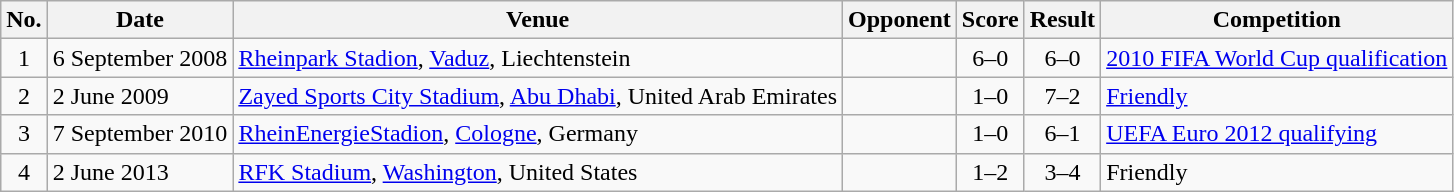<table class="wikitable sortable">
<tr>
<th scope="col">No.</th>
<th scope="col">Date</th>
<th scope="col">Venue</th>
<th scope="col">Opponent</th>
<th scope="col">Score</th>
<th scope="col">Result</th>
<th scope="col">Competition</th>
</tr>
<tr>
<td style="text-align:center">1</td>
<td>6 September 2008</td>
<td><a href='#'>Rheinpark Stadion</a>, <a href='#'>Vaduz</a>, Liechtenstein</td>
<td></td>
<td style="text-align:center">6–0</td>
<td style="text-align:center">6–0</td>
<td><a href='#'>2010 FIFA World Cup qualification</a></td>
</tr>
<tr>
<td style="text-align:center">2</td>
<td>2 June 2009</td>
<td><a href='#'>Zayed Sports City Stadium</a>, <a href='#'>Abu Dhabi</a>, United Arab Emirates</td>
<td></td>
<td style="text-align:center">1–0</td>
<td style="text-align:center">7–2</td>
<td><a href='#'>Friendly</a></td>
</tr>
<tr>
<td style="text-align:center">3</td>
<td>7 September 2010</td>
<td><a href='#'>RheinEnergieStadion</a>, <a href='#'>Cologne</a>, Germany</td>
<td></td>
<td style="text-align:center">1–0</td>
<td style="text-align:center">6–1</td>
<td><a href='#'>UEFA Euro 2012 qualifying</a></td>
</tr>
<tr>
<td style="text-align:center">4</td>
<td>2 June 2013</td>
<td><a href='#'>RFK Stadium</a>, <a href='#'>Washington</a>, United States</td>
<td></td>
<td style="text-align:center">1–2</td>
<td style="text-align:center">3–4</td>
<td>Friendly</td>
</tr>
</table>
